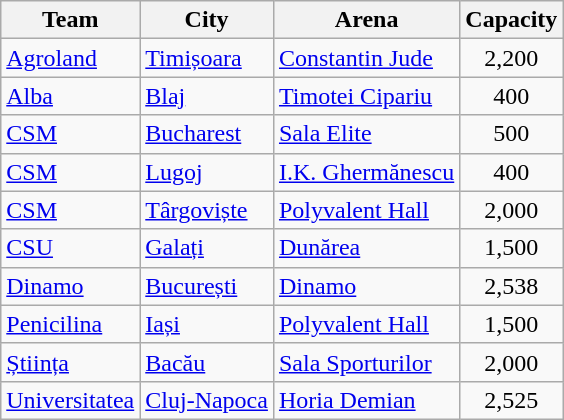<table class="wikitable sortable">
<tr>
<th>Team</th>
<th>City</th>
<th>Arena</th>
<th>Capacity</th>
</tr>
<tr>
<td><a href='#'>Agroland</a></td>
<td><a href='#'>Timișoara</a></td>
<td><a href='#'>Constantin Jude</a></td>
<td style="text-align:center;">2,200</td>
</tr>
<tr>
<td><a href='#'>Alba</a></td>
<td><a href='#'>Blaj</a></td>
<td><a href='#'>Timotei Cipariu</a></td>
<td style="text-align:center;">400</td>
</tr>
<tr>
<td><a href='#'>CSM</a></td>
<td><a href='#'>Bucharest</a></td>
<td><a href='#'>Sala Elite</a></td>
<td style="text-align:center;">500</td>
</tr>
<tr>
<td><a href='#'>CSM</a></td>
<td><a href='#'>Lugoj</a></td>
<td><a href='#'>I.K. Ghermănescu</a></td>
<td style="text-align:center;">400</td>
</tr>
<tr>
<td><a href='#'>CSM</a></td>
<td><a href='#'>Târgoviște</a></td>
<td><a href='#'>Polyvalent Hall</a></td>
<td style="text-align:center;">2,000</td>
</tr>
<tr>
<td><a href='#'>CSU</a></td>
<td><a href='#'>Galați</a></td>
<td><a href='#'>Dunărea</a></td>
<td align=center>1,500</td>
</tr>
<tr>
<td><a href='#'>Dinamo</a></td>
<td><a href='#'>București</a></td>
<td><a href='#'>Dinamo</a></td>
<td style="text-align:center;">2,538</td>
</tr>
<tr>
<td><a href='#'>Penicilina</a></td>
<td><a href='#'>Iași</a></td>
<td><a href='#'>Polyvalent Hall</a></td>
<td style="text-align:center;">1,500</td>
</tr>
<tr>
<td><a href='#'>Știința</a></td>
<td><a href='#'>Bacău</a></td>
<td><a href='#'>Sala Sporturilor</a></td>
<td style="text-align:center;">2,000</td>
</tr>
<tr>
<td><a href='#'>Universitatea</a></td>
<td><a href='#'>Cluj-Napoca</a></td>
<td><a href='#'>Horia Demian</a></td>
<td style="text-align:center;">2,525</td>
</tr>
</table>
